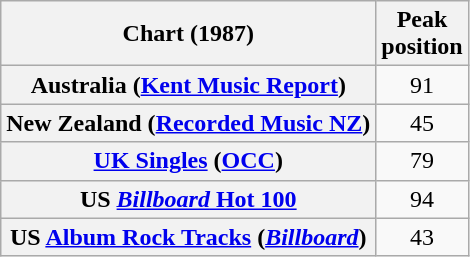<table class="wikitable sortable plainrowheaders">
<tr>
<th scope="col">Chart (1987)</th>
<th scope="col">Peak<br>position</th>
</tr>
<tr>
<th scope="row">Australia (<a href='#'>Kent Music Report</a>)</th>
<td align="center">91</td>
</tr>
<tr>
<th scope="row">New Zealand (<a href='#'>Recorded Music NZ</a>)</th>
<td align="center">45</td>
</tr>
<tr>
<th scope="row"><a href='#'>UK Singles</a> (<a href='#'>OCC</a>)</th>
<td align="center">79</td>
</tr>
<tr>
<th scope="row">US <a href='#'><em>Billboard</em> Hot 100</a></th>
<td align="center">94</td>
</tr>
<tr>
<th scope="row">US <a href='#'>Album Rock Tracks</a> (<em><a href='#'>Billboard</a></em>)</th>
<td align="center">43</td>
</tr>
</table>
